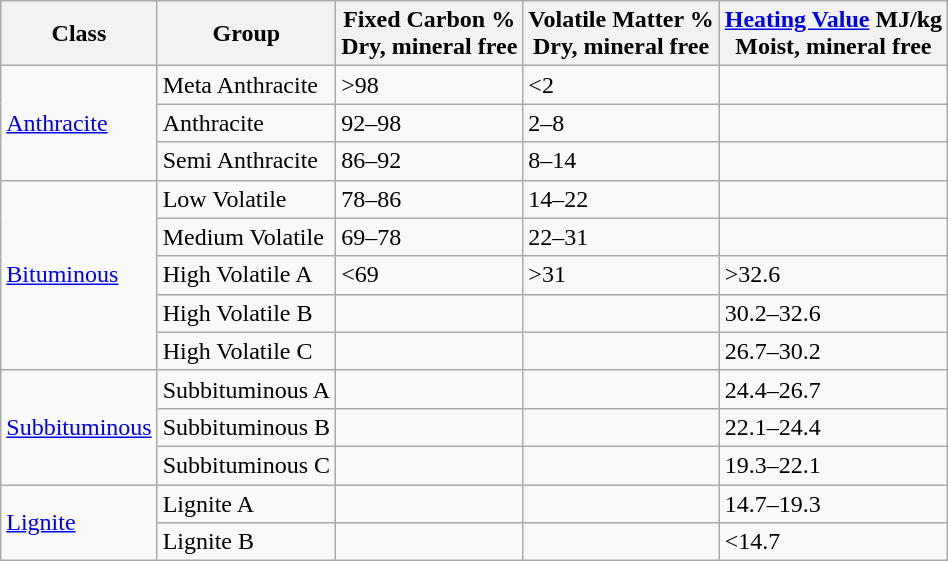<table class=wikitable>
<tr>
<th>Class</th>
<th>Group</th>
<th>Fixed Carbon % <br> Dry, mineral free</th>
<th>Volatile Matter %<br> Dry, mineral free</th>
<th><a href='#'>Heating Value</a> MJ/kg <br> Moist, mineral free</th>
</tr>
<tr>
<td rowspan=3><a href='#'>Anthracite</a></td>
<td>Meta Anthracite</td>
<td>>98</td>
<td><2</td>
<td> </td>
</tr>
<tr>
<td>Anthracite</td>
<td>92–98</td>
<td>2–8</td>
<td> </td>
</tr>
<tr>
<td>Semi Anthracite</td>
<td>86–92</td>
<td>8–14</td>
<td> </td>
</tr>
<tr>
<td rowspan=5><a href='#'>Bituminous</a></td>
<td>Low Volatile</td>
<td>78–86</td>
<td>14–22</td>
<td> </td>
</tr>
<tr>
<td>Medium Volatile</td>
<td>69–78</td>
<td>22–31</td>
<td> </td>
</tr>
<tr>
<td>High Volatile A</td>
<td><69</td>
<td>>31</td>
<td>>32.6</td>
</tr>
<tr>
<td>High Volatile B</td>
<td> </td>
<td> </td>
<td>30.2–32.6</td>
</tr>
<tr>
<td>High Volatile C</td>
<td> </td>
<td> </td>
<td>26.7–30.2</td>
</tr>
<tr>
<td rowspan=3><a href='#'>Subbituminous</a></td>
<td>Subbituminous A</td>
<td> </td>
<td> </td>
<td>24.4–26.7</td>
</tr>
<tr>
<td>Subbituminous B</td>
<td> </td>
<td> </td>
<td>22.1–24.4</td>
</tr>
<tr>
<td>Subbituminous C</td>
<td> </td>
<td> </td>
<td>19.3–22.1</td>
</tr>
<tr>
<td rowspan=2><a href='#'>Lignite</a></td>
<td>Lignite A</td>
<td> </td>
<td> </td>
<td>14.7–19.3</td>
</tr>
<tr>
<td>Lignite B</td>
<td> </td>
<td> </td>
<td><14.7</td>
</tr>
</table>
